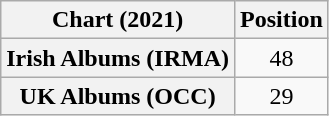<table class="wikitable plainrowheaders" style="text-align:center">
<tr>
<th>Chart (2021)</th>
<th>Position</th>
</tr>
<tr>
<th scope="row">Irish Albums (IRMA)</th>
<td>48</td>
</tr>
<tr>
<th scope="row">UK Albums (OCC)</th>
<td>29</td>
</tr>
</table>
